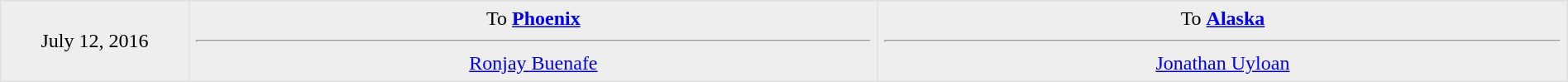<table border=1 style="border-collapse:collapse; text-align: center; width: 100%" bordercolor="#DFDFDF"  cellpadding="5">
<tr>
</tr>
<tr bgcolor="eeeeee">
<td rowspan=2>July 12, 2016 <br></td>
<td style="width:44%" valign="top">To <strong><a href='#'>Phoenix</a></strong><hr><a href='#'>Ronjay Buenafe</a></td>
<td style="width:44%" valign="top">To <strong><a href='#'>Alaska</a></strong><hr><a href='#'>Jonathan Uyloan</a></td>
</tr>
</table>
